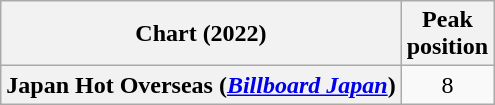<table class="wikitable plainrowheaders" style="text-align:center">
<tr>
<th scope="col">Chart (2022)</th>
<th scope="col">Peak<br>position</th>
</tr>
<tr>
<th scope="row">Japan Hot Overseas (<em><a href='#'>Billboard Japan</a></em>)</th>
<td>8</td>
</tr>
</table>
